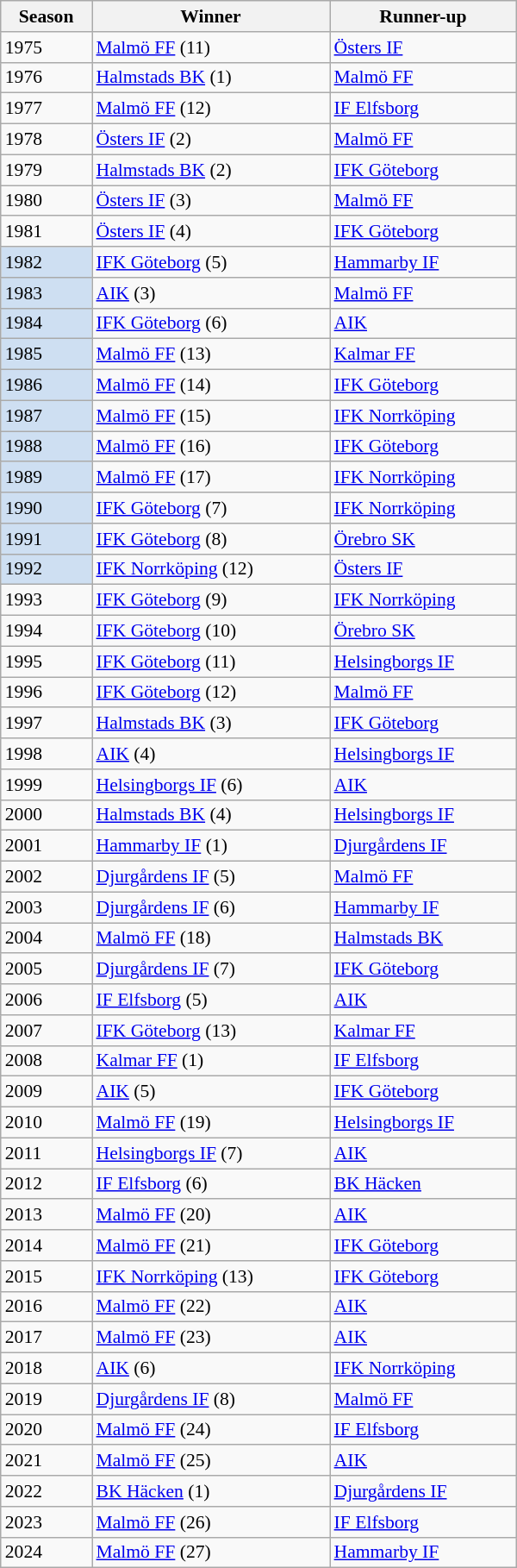<table class="wikitable" style="width:400px; font-size:90%;">
<tr>
<th>Season</th>
<th>Winner</th>
<th>Runner-up</th>
</tr>
<tr>
<td>1975</td>
<td><a href='#'>Malmö FF</a> (11)</td>
<td><a href='#'>Östers IF</a></td>
</tr>
<tr>
<td>1976</td>
<td><a href='#'>Halmstads BK</a> (1)</td>
<td><a href='#'>Malmö FF</a></td>
</tr>
<tr>
<td>1977</td>
<td><a href='#'>Malmö FF</a> (12)</td>
<td><a href='#'>IF Elfsborg</a></td>
</tr>
<tr>
<td>1978</td>
<td><a href='#'>Östers IF</a> (2)</td>
<td><a href='#'>Malmö FF</a></td>
</tr>
<tr>
<td>1979</td>
<td><a href='#'>Halmstads BK</a> (2)</td>
<td><a href='#'>IFK Göteborg</a></td>
</tr>
<tr>
<td>1980</td>
<td><a href='#'>Östers IF</a> (3)</td>
<td><a href='#'>Malmö FF</a></td>
</tr>
<tr>
<td>1981</td>
<td><a href='#'>Östers IF</a> (4)</td>
<td><a href='#'>IFK Göteborg</a></td>
</tr>
<tr>
<td style="background:#cedff2;">1982</td>
<td><a href='#'>IFK Göteborg</a> (5)</td>
<td><a href='#'>Hammarby IF</a></td>
</tr>
<tr>
<td style="background:#cedff2;">1983</td>
<td><a href='#'>AIK</a> (3)</td>
<td><a href='#'>Malmö FF</a></td>
</tr>
<tr>
<td style="background:#cedff2;">1984</td>
<td><a href='#'>IFK Göteborg</a> (6)</td>
<td><a href='#'>AIK</a></td>
</tr>
<tr>
<td style="background:#cedff2;">1985</td>
<td><a href='#'>Malmö FF</a> (13)</td>
<td><a href='#'>Kalmar FF</a></td>
</tr>
<tr>
<td style="background:#cedff2;">1986</td>
<td><a href='#'>Malmö FF</a> (14)</td>
<td><a href='#'>IFK Göteborg</a></td>
</tr>
<tr>
<td style="background:#cedff2;">1987</td>
<td><a href='#'>Malmö FF</a> (15)</td>
<td><a href='#'>IFK Norrköping</a></td>
</tr>
<tr>
<td style="background:#cedff2;">1988</td>
<td><a href='#'>Malmö FF</a> (16)</td>
<td><a href='#'>IFK Göteborg</a></td>
</tr>
<tr>
<td style="background:#cedff2;">1989</td>
<td><a href='#'>Malmö FF</a> (17)</td>
<td><a href='#'>IFK Norrköping</a></td>
</tr>
<tr>
<td style="background:#cedff2;">1990</td>
<td><a href='#'>IFK Göteborg</a> (7)</td>
<td><a href='#'>IFK Norrköping</a></td>
</tr>
<tr>
<td style="background:#cedff2;">1991</td>
<td><a href='#'>IFK Göteborg</a> (8)</td>
<td><a href='#'>Örebro SK</a></td>
</tr>
<tr>
<td style="background:#cedff2;">1992</td>
<td><a href='#'>IFK Norrköping</a> (12)</td>
<td><a href='#'>Östers IF</a></td>
</tr>
<tr>
<td>1993</td>
<td><a href='#'>IFK Göteborg</a> (9)</td>
<td><a href='#'>IFK Norrköping</a></td>
</tr>
<tr>
<td>1994</td>
<td><a href='#'>IFK Göteborg</a> (10)</td>
<td><a href='#'>Örebro SK</a></td>
</tr>
<tr>
<td>1995</td>
<td><a href='#'>IFK Göteborg</a> (11)</td>
<td><a href='#'>Helsingborgs IF</a></td>
</tr>
<tr>
<td>1996</td>
<td><a href='#'>IFK Göteborg</a> (12)</td>
<td><a href='#'>Malmö FF</a></td>
</tr>
<tr>
<td>1997</td>
<td><a href='#'>Halmstads BK</a> (3)</td>
<td><a href='#'>IFK Göteborg</a></td>
</tr>
<tr>
<td>1998</td>
<td><a href='#'>AIK</a> (4)</td>
<td><a href='#'>Helsingborgs IF</a></td>
</tr>
<tr>
<td>1999</td>
<td><a href='#'>Helsingborgs IF</a> (6)</td>
<td><a href='#'>AIK</a></td>
</tr>
<tr>
<td>2000</td>
<td><a href='#'>Halmstads BK</a> (4)</td>
<td><a href='#'>Helsingborgs IF</a></td>
</tr>
<tr>
<td>2001</td>
<td><a href='#'>Hammarby IF</a> (1)</td>
<td><a href='#'>Djurgårdens IF</a></td>
</tr>
<tr>
<td>2002</td>
<td><a href='#'>Djurgårdens IF</a> (5)</td>
<td><a href='#'>Malmö FF</a></td>
</tr>
<tr>
<td>2003</td>
<td><a href='#'>Djurgårdens IF</a> (6)</td>
<td><a href='#'>Hammarby IF</a></td>
</tr>
<tr>
<td>2004</td>
<td><a href='#'>Malmö FF</a> (18)</td>
<td><a href='#'>Halmstads BK</a></td>
</tr>
<tr>
<td>2005</td>
<td><a href='#'>Djurgårdens IF</a> (7)</td>
<td><a href='#'>IFK Göteborg</a></td>
</tr>
<tr>
<td>2006</td>
<td><a href='#'>IF Elfsborg</a> (5)</td>
<td><a href='#'>AIK</a></td>
</tr>
<tr>
<td>2007</td>
<td><a href='#'>IFK Göteborg</a> (13)</td>
<td><a href='#'>Kalmar FF</a></td>
</tr>
<tr>
<td>2008</td>
<td><a href='#'>Kalmar FF</a> (1)</td>
<td><a href='#'>IF Elfsborg</a></td>
</tr>
<tr>
<td>2009</td>
<td><a href='#'>AIK</a> (5)</td>
<td><a href='#'>IFK Göteborg</a></td>
</tr>
<tr>
<td>2010</td>
<td><a href='#'>Malmö FF</a> (19)</td>
<td><a href='#'>Helsingborgs IF</a></td>
</tr>
<tr>
<td>2011</td>
<td><a href='#'>Helsingborgs IF</a> (7)</td>
<td><a href='#'>AIK</a></td>
</tr>
<tr>
<td>2012</td>
<td><a href='#'>IF Elfsborg</a> (6)</td>
<td><a href='#'>BK Häcken</a></td>
</tr>
<tr>
<td>2013</td>
<td><a href='#'>Malmö FF</a> (20)</td>
<td><a href='#'>AIK</a></td>
</tr>
<tr>
<td>2014</td>
<td><a href='#'>Malmö FF</a> (21)</td>
<td><a href='#'>IFK Göteborg</a></td>
</tr>
<tr>
<td>2015</td>
<td><a href='#'>IFK Norrköping</a> (13)</td>
<td><a href='#'>IFK Göteborg</a></td>
</tr>
<tr>
<td>2016</td>
<td><a href='#'>Malmö FF</a> (22)</td>
<td><a href='#'>AIK</a></td>
</tr>
<tr>
<td>2017</td>
<td><a href='#'>Malmö FF</a> (23)</td>
<td><a href='#'>AIK</a></td>
</tr>
<tr>
<td>2018</td>
<td><a href='#'>AIK</a> (6)</td>
<td><a href='#'>IFK Norrköping</a></td>
</tr>
<tr>
<td>2019</td>
<td><a href='#'>Djurgårdens IF</a> (8)</td>
<td><a href='#'>Malmö FF</a></td>
</tr>
<tr>
<td>2020</td>
<td><a href='#'>Malmö FF</a> (24)</td>
<td><a href='#'>IF Elfsborg</a></td>
</tr>
<tr>
<td>2021</td>
<td><a href='#'>Malmö FF</a> (25)</td>
<td><a href='#'>AIK</a></td>
</tr>
<tr>
<td>2022</td>
<td><a href='#'>BK Häcken</a> (1)</td>
<td><a href='#'>Djurgårdens IF</a></td>
</tr>
<tr>
<td>2023</td>
<td><a href='#'>Malmö FF</a> (26)</td>
<td><a href='#'>IF Elfsborg</a></td>
</tr>
<tr>
<td>2024</td>
<td><a href='#'>Malmö FF</a> (27)</td>
<td><a href='#'>Hammarby IF</a></td>
</tr>
</table>
